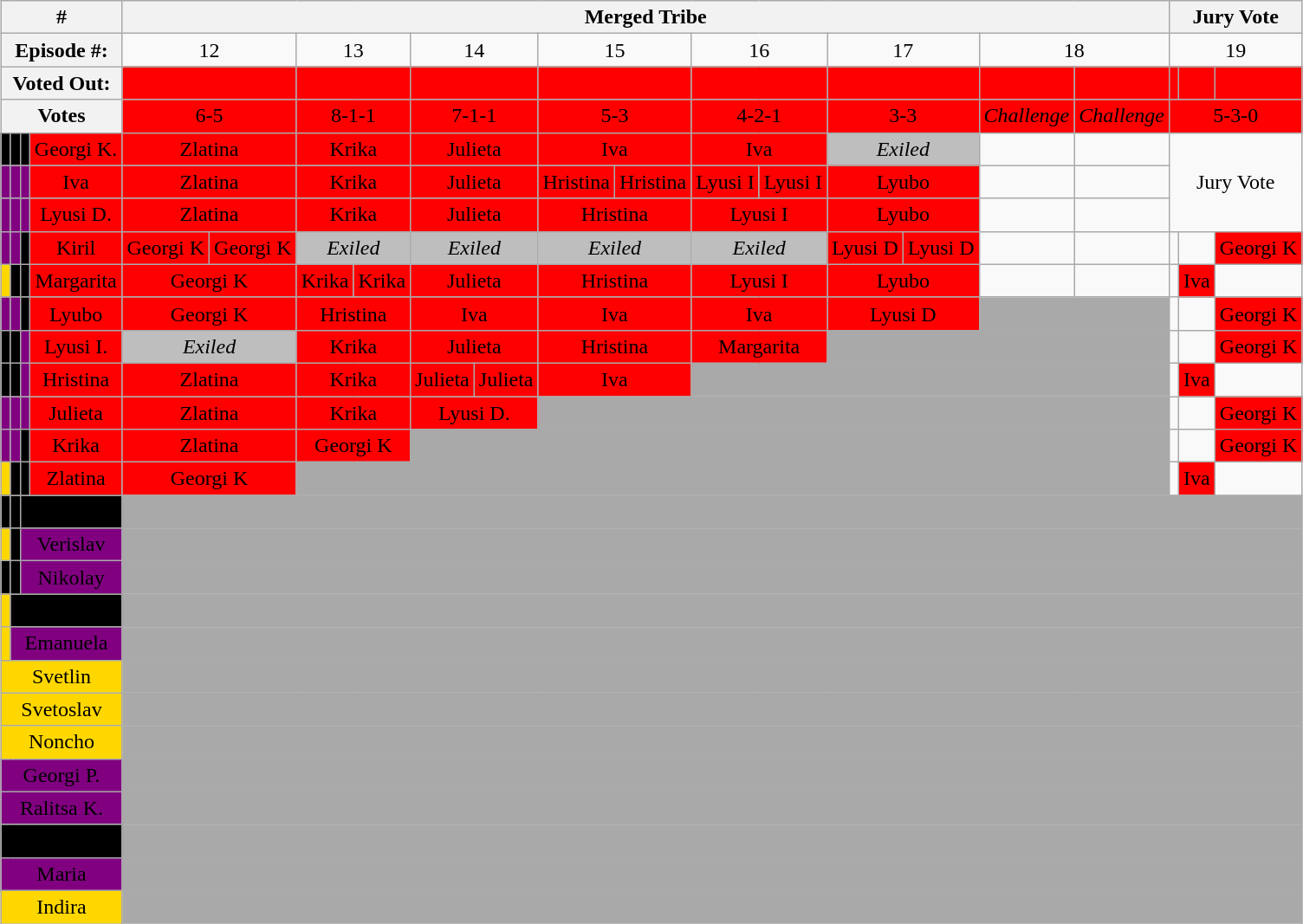<table class="wikitable" style="margin:auto; text-align:center">
<tr>
<th colspan="4">#</th>
<th colspan="14" align="center">Merged Tribe</th>
<th colspan="3" align="center">Jury Vote</th>
</tr>
<tr>
<th colspan="4">Episode #:</th>
<td colspan="2">12</td>
<td colspan="2">13</td>
<td colspan="2">14</td>
<td colspan="2">15</td>
<td colspan="2">16</td>
<td colspan="2">17</td>
<td colspan="2">18</td>
<td colspan="3">19</td>
</tr>
<tr>
<th colspan="4">Voted Out:</th>
<td bgcolor="red" colspan="2"><span></span></td>
<td bgcolor="red" colspan="2"><span></span></td>
<td bgcolor="red" colspan="2"><span></span></td>
<td bgcolor="red" colspan="2"><span></span></td>
<td bgcolor="red" colspan="2"><span></span></td>
<td bgcolor="red" colspan="2"><span></span></td>
<td bgcolor="red"><span></span></td>
<td bgcolor="red"><span></span></td>
<td bgcolor="red"><span></span></td>
<td bgcolor="red"><span></span></td>
<td bgcolor="red"><span></span></td>
</tr>
<tr>
<th colspan="4">Votes</th>
<td bgcolor="red" colspan="2"><span>6-5</span></td>
<td bgcolor="red" colspan="2"><span>8-1-1</span></td>
<td bgcolor="red" colspan="2"><span>7-1-1</span></td>
<td bgcolor="red" colspan="2"><span>5-3</span></td>
<td bgcolor="red" colspan="2"><span>4-2-1</span></td>
<td bgcolor="red" colspan="2"><span>3-3</span></td>
<td bgcolor="red"><span><em>Challenge</em></span></td>
<td bgcolor="red"><span><em>Challenge</em></span></td>
<td bgcolor="red" colspan="3"><span>5-3-0</span></td>
</tr>
<tr>
<td bgcolor="black"></td>
<td bgcolor="black"></td>
<td bgcolor="black"></td>
<td align="center" bgcolor="red"><span>Georgi K.</span></td>
<td bgcolor="red" colspan=2><span>Zlatina</span></td>
<td bgcolor="red" colspan=2><span>Krika</span></td>
<td bgcolor="red" colspan=2><span>Julieta</span></td>
<td bgcolor="red" colspan=2><span>Iva</span></td>
<td bgcolor="red" colspan=2><span>Iva</span></td>
<td bgcolor="BEBEBE" colspan=2><em>Exiled</em></td>
<td></td>
<td></td>
<td rowspan=3 colspan=3>Jury Vote</td>
</tr>
<tr>
<td bgcolor="purple"></td>
<td bgcolor="purple"></td>
<td bgcolor="purple"></td>
<td align="center" bgcolor="red"><span>Iva</span></td>
<td bgcolor="red" colspan=2><span>Zlatina</span></td>
<td bgcolor="red" colspan=2><span>Krika</span></td>
<td bgcolor="red" colspan=2><span>Julieta</span></td>
<td bgcolor="red"><span>Hristina</span></td>
<td bgcolor="red"><span>Hristina</span></td>
<td bgcolor="red"><span>Lyusi I</span></td>
<td bgcolor="red"><span>Lyusi I</span></td>
<td bgcolor="red" colspan=2><span>Lyubo</span></td>
<td></td>
<td></td>
</tr>
<tr>
<td bgcolor="purple"></td>
<td bgcolor="purple"></td>
<td bgcolor="purple"></td>
<td align="center" bgcolor="red"><span>Lyusi D.</span></td>
<td bgcolor="red" colspan=2><span>Zlatina</span></td>
<td bgcolor="red" colspan=2><span>Krika</span></td>
<td bgcolor="red" colspan=2><span>Julieta</span></td>
<td bgcolor="red" colspan=2><span>Hristina</span></td>
<td bgcolor="red" colspan=2><span>Lyusi I</span></td>
<td bgcolor="red" colspan=2><span>Lyubo</span></td>
<td></td>
<td></td>
</tr>
<tr>
<td bgcolor="purple"></td>
<td bgcolor="purple"></td>
<td bgcolor="black"></td>
<td align="center" bgcolor="red"><span>Kiril</span></td>
<td bgcolor="red"><span>Georgi K</span></td>
<td bgcolor="red"><span>Georgi K</span></td>
<td bgcolor="BEBEBE" colspan=2><em>Exiled</em></td>
<td bgcolor="BEBEBE" colspan=2><em>Exiled</em></td>
<td bgcolor="BEBEBE" colspan=2><em>Exiled</em></td>
<td bgcolor="BEBEBE" colspan=2><em>Exiled</em></td>
<td bgcolor="red"><span>Lyusi D</span></td>
<td bgcolor="red"><span>Lyusi D</span></td>
<td></td>
<td></td>
<td></td>
<td></td>
<td bgcolor="red"><span>Georgi K</span></td>
</tr>
<tr>
<td bgcolor="#FFD700"></td>
<td bgcolor="black"></td>
<td bgcolor="black"></td>
<td align="center" bgcolor="red"><span>Margarita</span></td>
<td bgcolor="red" colspan=2><span>Georgi K</span></td>
<td bgcolor="red"><span>Krika</span></td>
<td bgcolor="red"><span>Krika</span></td>
<td bgcolor="red" colspan=2><span>Julieta</span></td>
<td bgcolor="red" colspan=2><span>Hristina</span></td>
<td bgcolor="red" colspan=2><span>Lyusi I</span></td>
<td bgcolor="red" colspan=2><span>Lyubo</span></td>
<td></td>
<td></td>
<td></td>
<td bgcolor="red"><span>Iva</span></td>
<td></td>
</tr>
<tr>
<td bgcolor="purple"></td>
<td bgcolor="purple"></td>
<td bgcolor="black"></td>
<td align="center" bgcolor="red"><span>Lyubo</span></td>
<td bgcolor="red" colspan=2><span>Georgi K</span></td>
<td bgcolor="red" colspan=2><span>Hristina</span></td>
<td bgcolor="red" colspan=2><span>Iva</span></td>
<td bgcolor="red" colspan=2><span>Iva</span></td>
<td bgcolor="red" colspan=2><span>Iva</span></td>
<td bgcolor="red" colspan=2><span>Lyusi D</span></td>
<td colspan=2 bgcolor="darkgray"></td>
<td></td>
<td></td>
<td bgcolor="red"><span>Georgi K</span></td>
</tr>
<tr>
<td bgcolor="black"></td>
<td bgcolor="black"></td>
<td bgcolor="purple"></td>
<td align="center" bgcolor="red"><span>Lyusi I.</span></td>
<td bgcolor="BEBEBE" colspan=2><em>Exiled</em></td>
<td bgcolor="red" colspan=2><span>Krika</span></td>
<td bgcolor="red" colspan=2><span>Julieta</span></td>
<td bgcolor="red" colspan=2><span>Hristina</span></td>
<td bgcolor="red" colspan=2><span>Margarita</span></td>
<td colspan=4 bgcolor="darkgray"></td>
<td></td>
<td></td>
<td bgcolor="red"><span>Georgi K</span></td>
</tr>
<tr>
<td bgcolor="black"></td>
<td bgcolor="black"></td>
<td bgcolor="purple"></td>
<td align="center" bgcolor="red"><span>Hristina</span></td>
<td bgcolor="red" colspan=2><span>Zlatina</span></td>
<td bgcolor="red" colspan=2><span>Krika</span></td>
<td bgcolor="red"><span>Julieta</span></td>
<td bgcolor="red"><span>Julieta</span></td>
<td bgcolor="red" colspan=2><span>Iva</span></td>
<td colspan=6 bgcolor="darkgray"></td>
<td></td>
<td bgcolor="red"><span>Iva</span></td>
<td></td>
</tr>
<tr>
<td bgcolor="purple"></td>
<td bgcolor="purple"></td>
<td bgcolor="purple"></td>
<td align="center" bgcolor="red"><span>Julieta</span></td>
<td bgcolor="red" colspan=2><span>Zlatina</span></td>
<td bgcolor="red" colspan=2><span>Krika</span></td>
<td bgcolor="red" colspan=2><span>Lyusi D.</span></td>
<td colspan=8 bgcolor="darkgray"></td>
<td></td>
<td></td>
<td bgcolor="red"><span>Georgi K</span></td>
</tr>
<tr>
<td bgcolor="purple"></td>
<td bgcolor="purple"></td>
<td bgcolor="black"></td>
<td align="center" bgcolor="red"><span>Krika</span></td>
<td bgcolor="red" colspan=2><span>Zlatina</span></td>
<td bgcolor="red" colspan=2><span>Georgi K</span></td>
<td colspan=10 bgcolor="darkgray"></td>
<td></td>
<td></td>
<td bgcolor="red"><span>Georgi K</span></td>
</tr>
<tr>
<td bgcolor="#FFD700"></td>
<td bgcolor="black"></td>
<td bgcolor="black"></td>
<td align="center" bgcolor="red"><span>Zlatina</span></td>
<td bgcolor="red" colspan=2><span>Georgi K</span></td>
<td colspan=12 bgcolor="darkgray"></td>
<td></td>
<td bgcolor="red"><span>Iva</span></td>
<td></td>
</tr>
<tr>
<td bgcolor="black"></td>
<td bgcolor="black"></td>
<td align="center" bgcolor="black" colspan="2"><span>Ralitsa G.</span></td>
<td colspan=17 bgcolor="darkgray"></td>
</tr>
<tr>
<td bgcolor="#FFD700"></td>
<td bgcolor="black"></td>
<td align="center" bgcolor="purple" colspan="2"><span>Verislav</span></td>
<td colspan=17 bgcolor="darkgray"></td>
</tr>
<tr>
<td bgcolor="black"></td>
<td bgcolor="black"></td>
<td align="center"  bgcolor="purple" colspan="2"><span>Nikolay</span></td>
<td colspan=17 bgcolor="darkgray"></td>
</tr>
<tr>
<td bgcolor="#FFD700"></td>
<td align="center" bgcolor="black" colspan="3"><span>Ivan</span></td>
<td colspan=17 bgcolor="darkgray"></td>
</tr>
<tr>
<td bgcolor="#FFD700"></td>
<td align="center" bgcolor="purple" colspan="3"><span>Emanuela</span></td>
<td colspan=17 bgcolor="darkgray"></td>
</tr>
<tr>
<td align="center" bgcolor="#FFD700" colspan="4">Svetlin</td>
<td colspan=17 bgcolor="darkgray"></td>
</tr>
<tr>
<td align="center" bgcolor="#FFD700" colspan="4">Svetoslav</td>
<td colspan=17 bgcolor="darkgray"></td>
</tr>
<tr>
<td align="center" bgcolor="#FFD700" colspan="4">Noncho</td>
<td colspan=17 bgcolor="darkgray"></td>
</tr>
<tr>
<td align="center" bgcolor="purple" colspan="4"><span>Georgi P.</span></td>
<td colspan=17 bgcolor="darkgray"></td>
</tr>
<tr>
<td align="center" bgcolor="purple" colspan="4"><span>Ralitsa K.</span></td>
<td colspan=17 bgcolor="darkgray"></td>
</tr>
<tr>
<td align="center" bgcolor="black" colspan="4"><span>Plamen</span></td>
<td colspan=17 bgcolor="darkgray"></td>
</tr>
<tr>
<td align="center" bgcolor="purple" colspan="4"><span>Maria</span></td>
<td colspan=17 bgcolor="darkgray"></td>
</tr>
<tr>
<td align="center" bgcolor="#FFD700" colspan="4">Indira</td>
<td colspan=17 bgcolor="darkgray"></td>
</tr>
</table>
